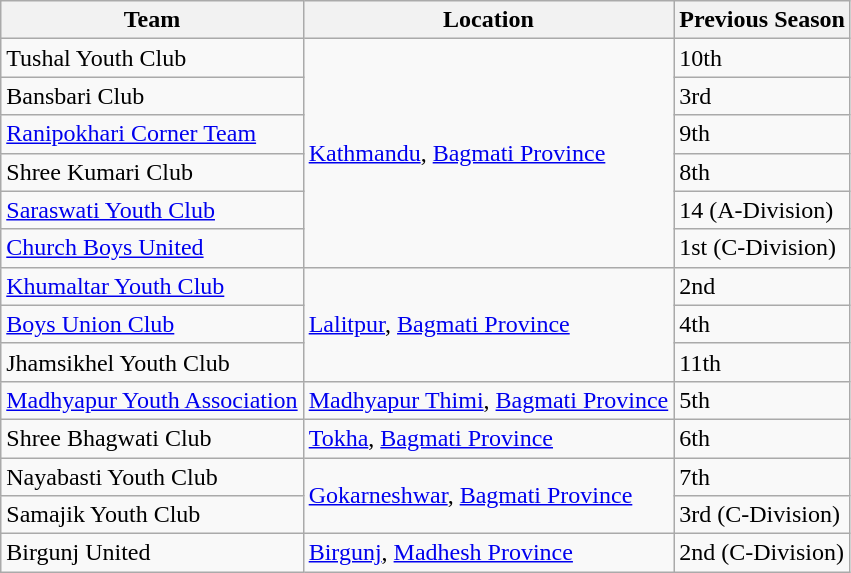<table class="wikitable sortable">
<tr>
<th>Team</th>
<th>Location</th>
<th>Previous Season</th>
</tr>
<tr>
<td>Tushal Youth Club</td>
<td rowspan="6"><a href='#'>Kathmandu</a>, <a href='#'>Bagmati Province</a></td>
<td>10th</td>
</tr>
<tr>
<td>Bansbari Club</td>
<td>3rd</td>
</tr>
<tr>
<td><a href='#'>Ranipokhari Corner Team</a></td>
<td>9th</td>
</tr>
<tr>
<td>Shree Kumari Club</td>
<td>8th</td>
</tr>
<tr>
<td><a href='#'>Saraswati Youth Club</a></td>
<td>14 (A-Division)</td>
</tr>
<tr>
<td><a href='#'>Church Boys United</a></td>
<td>1st (C-Division)</td>
</tr>
<tr>
<td><a href='#'>Khumaltar Youth Club</a></td>
<td rowspan=3><a href='#'>Lalitpur</a>, <a href='#'>Bagmati Province</a></td>
<td>2nd</td>
</tr>
<tr>
<td><a href='#'>Boys Union Club</a></td>
<td>4th</td>
</tr>
<tr>
<td>Jhamsikhel Youth Club</td>
<td>11th</td>
</tr>
<tr>
<td><a href='#'>Madhyapur Youth Association</a></td>
<td><a href='#'>Madhyapur Thimi</a>, <a href='#'>Bagmati Province</a></td>
<td>5th</td>
</tr>
<tr>
<td>Shree Bhagwati Club</td>
<td><a href='#'>Tokha</a>, <a href='#'>Bagmati Province</a></td>
<td>6th</td>
</tr>
<tr>
<td>Nayabasti Youth Club</td>
<td rowspan=2><a href='#'>Gokarneshwar</a>, <a href='#'>Bagmati Province</a></td>
<td>7th</td>
</tr>
<tr>
<td>Samajik Youth Club</td>
<td>3rd (C-Division)</td>
</tr>
<tr>
<td>Birgunj United</td>
<td><a href='#'>Birgunj</a>, <a href='#'>Madhesh Province</a></td>
<td>2nd (C-Division)</td>
</tr>
</table>
